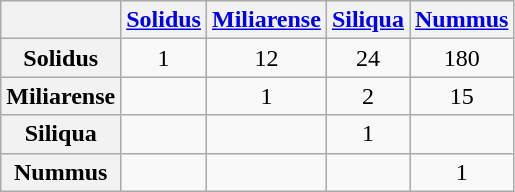<table class="wikitable" style="text-align:center">
<tr>
<th></th>
<th><a href='#'>Solidus</a></th>
<th><a href='#'>Miliarense</a></th>
<th><a href='#'>Siliqua</a></th>
<th><a href='#'>Nummus</a></th>
</tr>
<tr>
<th>Solidus</th>
<td>1</td>
<td>12</td>
<td>24</td>
<td>180</td>
</tr>
<tr>
<th>Miliarense</th>
<td></td>
<td>1</td>
<td>2</td>
<td>15</td>
</tr>
<tr>
<th>Siliqua</th>
<td></td>
<td></td>
<td>1</td>
<td></td>
</tr>
<tr>
<th>Nummus</th>
<td></td>
<td></td>
<td></td>
<td>1</td>
</tr>
</table>
